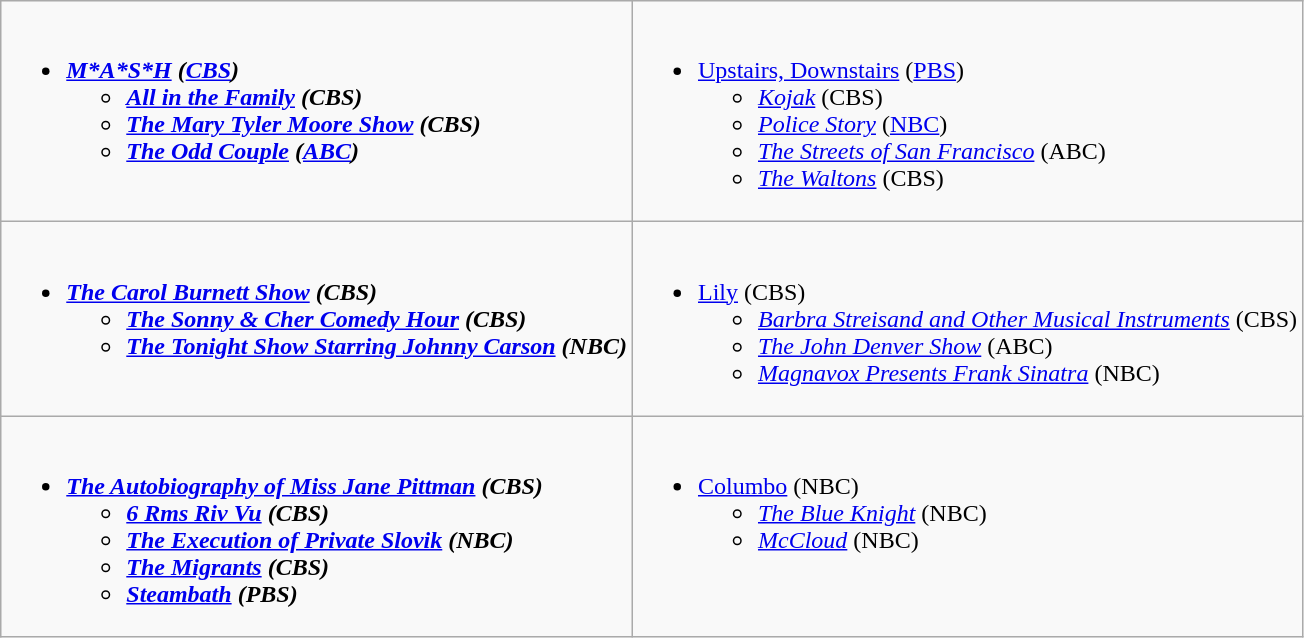<table class="wikitable">
<tr>
<td style="vertical-align:top;"><br><ul><li><strong><em><a href='#'>M*A*S*H</a><em> (<a href='#'>CBS</a>)<strong><ul><li></em><a href='#'>All in the Family</a><em> (CBS)</li><li></em><a href='#'>The Mary Tyler Moore Show</a><em> (CBS)</li><li></em><a href='#'>The Odd Couple</a><em> (<a href='#'>ABC</a>)</li></ul></li></ul></td>
<td style="vertical-align:top;"><br><ul><li></em></strong><a href='#'>Upstairs, Downstairs</a></em> (<a href='#'>PBS</a>)</strong><ul><li><em><a href='#'>Kojak</a></em> (CBS)</li><li><em><a href='#'>Police Story</a></em> (<a href='#'>NBC</a>)</li><li><em><a href='#'>The Streets of San Francisco</a></em> (ABC)</li><li><em><a href='#'>The Waltons</a></em> (CBS)</li></ul></li></ul></td>
</tr>
<tr>
<td style="vertical-align:top;"><br><ul><li><strong><em><a href='#'>The Carol Burnett Show</a><em> (CBS)<strong><ul><li></em><a href='#'>The Sonny & Cher Comedy Hour</a><em> (CBS)</li><li></em><a href='#'>The Tonight Show Starring Johnny Carson</a><em> (NBC)</li></ul></li></ul></td>
<td style="vertical-align:top;"><br><ul><li></em></strong><a href='#'>Lily</a></em> (CBS)</strong><ul><li><em><a href='#'>Barbra Streisand and Other Musical Instruments</a></em> (CBS)</li><li><em><a href='#'>The John Denver Show</a></em> (ABC)</li><li><em><a href='#'>Magnavox Presents Frank Sinatra</a></em> (NBC)</li></ul></li></ul></td>
</tr>
<tr>
<td style="vertical-align:top;"><br><ul><li><strong><em><a href='#'>The Autobiography of Miss Jane Pittman</a><em> (CBS)<strong><ul><li></em><a href='#'>6 Rms Riv Vu</a><em> (CBS)</li><li></em><a href='#'>The Execution of Private Slovik</a><em> (NBC)</li><li></em><a href='#'>The Migrants</a><em> (CBS)</li><li></em><a href='#'>Steambath</a><em> (PBS)</li></ul></li></ul></td>
<td style="vertical-align:top;"><br><ul><li></em></strong><a href='#'>Columbo</a></em> (NBC)</strong><ul><li><em><a href='#'>The Blue Knight</a></em> (NBC)</li><li><em><a href='#'>McCloud</a></em> (NBC)</li></ul></li></ul></td>
</tr>
</table>
